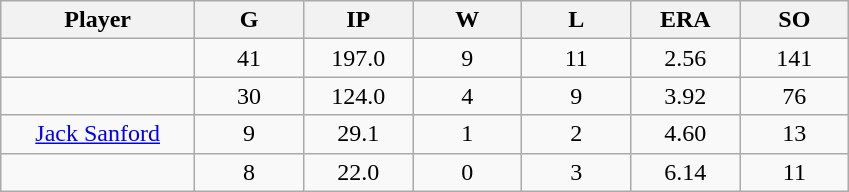<table class="wikitable sortable">
<tr>
<th bgcolor="#DDDDFF" width="16%">Player</th>
<th bgcolor="#DDDDFF" width="9%">G</th>
<th bgcolor="#DDDDFF" width="9%">IP</th>
<th bgcolor="#DDDDFF" width="9%">W</th>
<th bgcolor="#DDDDFF" width="9%">L</th>
<th bgcolor="#DDDDFF" width="9%">ERA</th>
<th bgcolor="#DDDDFF" width="9%">SO</th>
</tr>
<tr align="center">
<td></td>
<td>41</td>
<td>197.0</td>
<td>9</td>
<td>11</td>
<td>2.56</td>
<td>141</td>
</tr>
<tr align="center">
<td></td>
<td>30</td>
<td>124.0</td>
<td>4</td>
<td>9</td>
<td>3.92</td>
<td>76</td>
</tr>
<tr align="center">
<td><a href='#'>Jack Sanford</a></td>
<td>9</td>
<td>29.1</td>
<td>1</td>
<td>2</td>
<td>4.60</td>
<td>13</td>
</tr>
<tr align=center>
<td></td>
<td>8</td>
<td>22.0</td>
<td>0</td>
<td>3</td>
<td>6.14</td>
<td>11</td>
</tr>
</table>
